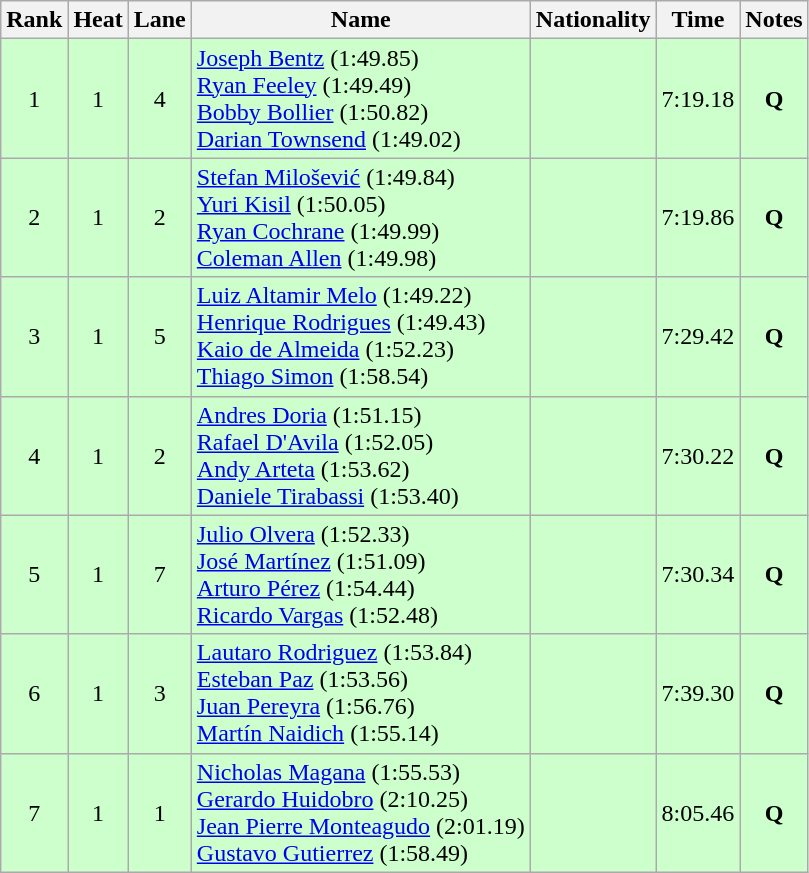<table class="wikitable sortable" style="text-align:center">
<tr>
<th>Rank</th>
<th>Heat</th>
<th>Lane</th>
<th>Name</th>
<th>Nationality</th>
<th>Time</th>
<th>Notes</th>
</tr>
<tr bgcolor=ccffcc>
<td>1</td>
<td>1</td>
<td>4</td>
<td align=left><a href='#'>Joseph Bentz</a> (1:49.85)<br><a href='#'>Ryan Feeley</a> (1:49.49)<br><a href='#'>Bobby Bollier</a> (1:50.82)<br><a href='#'>Darian Townsend</a> (1:49.02)</td>
<td align=left></td>
<td>7:19.18</td>
<td><strong>Q</strong></td>
</tr>
<tr bgcolor=ccffcc>
<td>2</td>
<td>1</td>
<td>2</td>
<td align=left><a href='#'>Stefan Milošević</a> (1:49.84)<br><a href='#'>Yuri Kisil</a> (1:50.05)<br><a href='#'>Ryan Cochrane</a> (1:49.99)<br><a href='#'>Coleman Allen</a> (1:49.98)</td>
<td align=left></td>
<td>7:19.86</td>
<td><strong>Q</strong></td>
</tr>
<tr bgcolor=ccffcc>
<td>3</td>
<td>1</td>
<td>5</td>
<td align=left><a href='#'>Luiz Altamir Melo</a> (1:49.22)<br><a href='#'>Henrique Rodrigues</a> (1:49.43)<br><a href='#'>Kaio de Almeida</a> (1:52.23)<br><a href='#'>Thiago Simon</a> (1:58.54)</td>
<td align=left></td>
<td>7:29.42</td>
<td><strong>Q</strong></td>
</tr>
<tr bgcolor=ccffcc>
<td>4</td>
<td>1</td>
<td>2</td>
<td align=left><a href='#'>Andres Doria</a> (1:51.15)<br><a href='#'>Rafael D'Avila</a> (1:52.05)<br><a href='#'>Andy Arteta</a> (1:53.62)<br><a href='#'>Daniele Tirabassi</a> (1:53.40)</td>
<td align=left></td>
<td>7:30.22</td>
<td><strong>Q</strong></td>
</tr>
<tr bgcolor=ccffcc>
<td>5</td>
<td>1</td>
<td>7</td>
<td align=left><a href='#'>Julio Olvera</a> (1:52.33)<br><a href='#'>José Martínez</a> (1:51.09)<br><a href='#'>Arturo Pérez</a> (1:54.44)<br><a href='#'>Ricardo Vargas</a> (1:52.48)</td>
<td align=left></td>
<td>7:30.34</td>
<td><strong>Q</strong></td>
</tr>
<tr bgcolor=ccffcc>
<td>6</td>
<td>1</td>
<td>3</td>
<td align=left><a href='#'>Lautaro Rodriguez</a> (1:53.84)<br><a href='#'>Esteban Paz</a> (1:53.56)<br><a href='#'>Juan Pereyra</a> (1:56.76)<br><a href='#'>Martín Naidich</a> (1:55.14)</td>
<td align=left></td>
<td>7:39.30</td>
<td><strong>Q</strong></td>
</tr>
<tr bgcolor=ccffcc>
<td>7</td>
<td>1</td>
<td>1</td>
<td align=left><a href='#'>Nicholas Magana</a> (1:55.53)<br><a href='#'>Gerardo Huidobro</a> (2:10.25)<br><a href='#'>Jean Pierre Monteagudo</a> (2:01.19)<br><a href='#'>Gustavo Gutierrez</a> (1:58.49)</td>
<td align=left></td>
<td>8:05.46</td>
<td><strong>Q</strong></td>
</tr>
</table>
